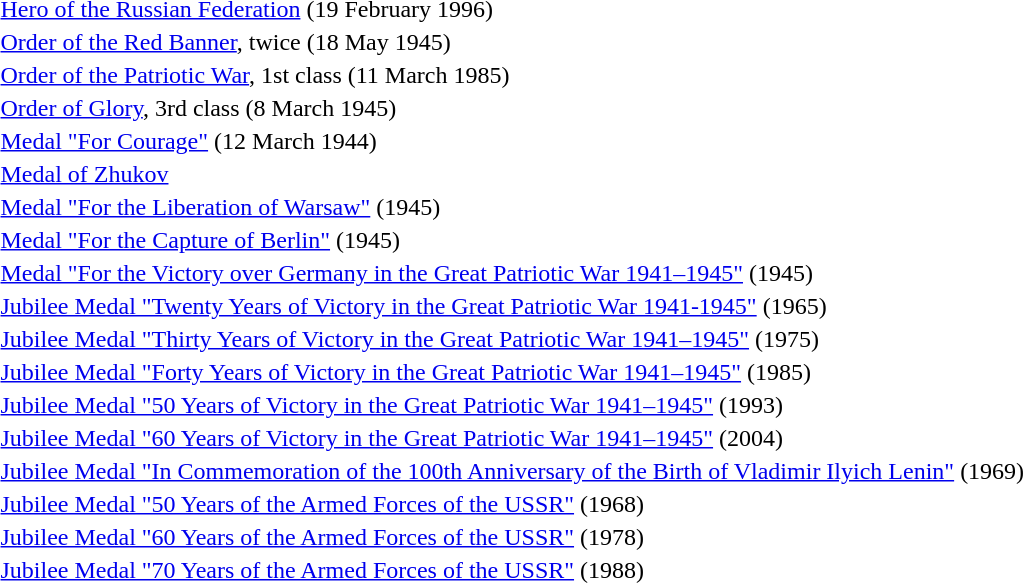<table>
<tr>
<td></td>
<td><a href='#'>Hero of the Russian Federation</a> (19 February 1996)</td>
</tr>
<tr>
<td></td>
<td><a href='#'>Order of the Red Banner</a>, twice (18 May 1945)</td>
</tr>
<tr>
<td></td>
<td><a href='#'>Order of the Patriotic War</a>, 1st class (11 March 1985)</td>
</tr>
<tr>
<td></td>
<td><a href='#'>Order of Glory</a>, 3rd class (8 March 1945)</td>
</tr>
<tr>
<td></td>
<td><a href='#'>Medal "For Courage"</a> (12 March 1944)</td>
</tr>
<tr>
<td></td>
<td><a href='#'>Medal of Zhukov</a></td>
</tr>
<tr>
<td></td>
<td><a href='#'>Medal "For the Liberation of Warsaw"</a> (1945)</td>
</tr>
<tr>
<td></td>
<td><a href='#'>Medal "For the Capture of Berlin"</a> (1945)</td>
</tr>
<tr>
<td></td>
<td><a href='#'>Medal "For the Victory over Germany in the Great Patriotic War 1941–1945"</a> (1945)</td>
</tr>
<tr>
<td></td>
<td><a href='#'>Jubilee Medal "Twenty Years of Victory in the Great Patriotic War 1941-1945"</a> (1965)</td>
</tr>
<tr>
<td></td>
<td><a href='#'>Jubilee Medal "Thirty Years of Victory in the Great Patriotic War 1941–1945"</a> (1975)</td>
</tr>
<tr>
<td></td>
<td><a href='#'>Jubilee Medal "Forty Years of Victory in the Great Patriotic War 1941–1945"</a> (1985)</td>
</tr>
<tr>
<td></td>
<td><a href='#'>Jubilee Medal "50 Years of Victory in the Great Patriotic War 1941–1945"</a> (1993)</td>
</tr>
<tr>
<td></td>
<td><a href='#'>Jubilee Medal "60 Years of Victory in the Great Patriotic War 1941–1945"</a> (2004)</td>
</tr>
<tr>
<td></td>
<td><a href='#'>Jubilee Medal "In Commemoration of the 100th Anniversary of the Birth of Vladimir Ilyich Lenin"</a> (1969)</td>
</tr>
<tr>
<td></td>
<td><a href='#'>Jubilee Medal "50 Years of the Armed Forces of the USSR"</a> (1968)</td>
</tr>
<tr>
<td></td>
<td><a href='#'>Jubilee Medal "60 Years of the Armed Forces of the USSR"</a> (1978)</td>
</tr>
<tr>
<td></td>
<td><a href='#'>Jubilee Medal "70 Years of the Armed Forces of the USSR"</a> (1988)</td>
</tr>
<tr>
</tr>
</table>
